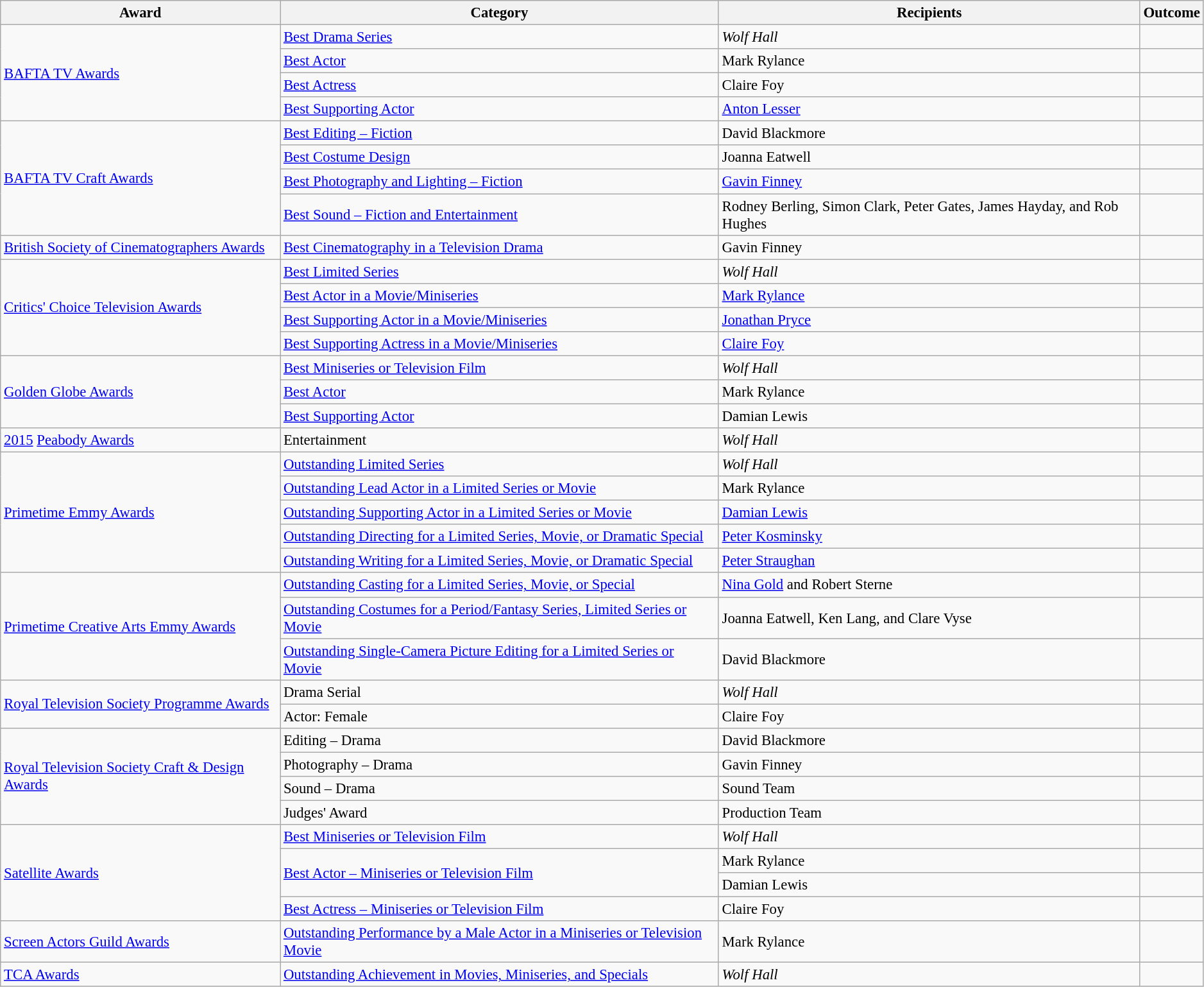<table class="wikitable sortable" style="font-size:95%; width:99%;">
<tr style="text-align:center;">
<th>Award</th>
<th>Category</th>
<th>Recipients</th>
<th>Outcome</th>
</tr>
<tr>
<td rowspan="4"><a href='#'>BAFTA TV Awards</a></td>
<td><a href='#'>Best Drama Series</a></td>
<td><em>Wolf Hall</em></td>
<td></td>
</tr>
<tr>
<td><a href='#'>Best Actor</a></td>
<td>Mark Rylance</td>
<td></td>
</tr>
<tr>
<td><a href='#'>Best Actress</a></td>
<td>Claire Foy</td>
<td></td>
</tr>
<tr>
<td><a href='#'>Best Supporting Actor</a></td>
<td><a href='#'>Anton Lesser</a></td>
<td></td>
</tr>
<tr>
<td rowspan="4"><a href='#'>BAFTA TV Craft Awards</a></td>
<td><a href='#'>Best Editing – Fiction</a></td>
<td>David Blackmore</td>
<td></td>
</tr>
<tr>
<td><a href='#'>Best Costume Design</a></td>
<td>Joanna Eatwell</td>
<td></td>
</tr>
<tr>
<td><a href='#'>Best Photography and Lighting – Fiction</a></td>
<td><a href='#'>Gavin Finney</a></td>
<td></td>
</tr>
<tr>
<td><a href='#'>Best Sound – Fiction and Entertainment</a></td>
<td>Rodney Berling, Simon Clark, Peter Gates, James Hayday, and Rob Hughes</td>
<td></td>
</tr>
<tr>
<td><a href='#'>British Society of Cinematographers Awards</a></td>
<td><a href='#'>Best Cinematography in a Television Drama</a></td>
<td>Gavin Finney </td>
<td></td>
</tr>
<tr>
<td rowspan=4><a href='#'>Critics' Choice Television Awards</a></td>
<td><a href='#'>Best Limited Series</a></td>
<td><em>Wolf Hall</em></td>
<td></td>
</tr>
<tr>
<td><a href='#'>Best Actor in a Movie/Miniseries</a></td>
<td><a href='#'>Mark Rylance</a></td>
<td></td>
</tr>
<tr>
<td><a href='#'>Best Supporting Actor in a Movie/Miniseries</a></td>
<td><a href='#'>Jonathan Pryce</a></td>
<td></td>
</tr>
<tr>
<td><a href='#'>Best Supporting Actress in a Movie/Miniseries</a></td>
<td><a href='#'>Claire Foy</a></td>
<td></td>
</tr>
<tr>
<td rowspan="3"><a href='#'>Golden Globe Awards</a></td>
<td><a href='#'>Best Miniseries or Television Film</a></td>
<td><em>Wolf Hall</em></td>
<td></td>
</tr>
<tr>
<td><a href='#'>Best Actor</a></td>
<td>Mark Rylance</td>
<td></td>
</tr>
<tr>
<td><a href='#'>Best Supporting Actor</a></td>
<td>Damian Lewis</td>
<td></td>
</tr>
<tr>
<td><a href='#'>2015</a> <a href='#'>Peabody Awards</a></td>
<td>Entertainment</td>
<td><em>Wolf Hall</em></td>
<td></td>
</tr>
<tr>
<td rowspan=5><a href='#'>Primetime Emmy Awards</a></td>
<td><a href='#'>Outstanding Limited Series</a></td>
<td><em>Wolf Hall</em></td>
<td></td>
</tr>
<tr>
<td><a href='#'>Outstanding Lead Actor in a Limited Series or Movie</a></td>
<td>Mark Rylance</td>
<td></td>
</tr>
<tr>
<td><a href='#'>Outstanding Supporting Actor in a Limited Series or Movie</a></td>
<td><a href='#'>Damian Lewis</a></td>
<td></td>
</tr>
<tr>
<td><a href='#'>Outstanding Directing for a Limited Series, Movie, or Dramatic Special</a></td>
<td><a href='#'>Peter Kosminsky</a></td>
<td></td>
</tr>
<tr>
<td><a href='#'>Outstanding Writing for a Limited Series, Movie, or Dramatic Special</a></td>
<td><a href='#'>Peter Straughan</a></td>
<td></td>
</tr>
<tr>
<td rowspan="3"><a href='#'>Primetime Creative Arts Emmy Awards</a></td>
<td><a href='#'>Outstanding Casting for a Limited Series, Movie, or Special</a></td>
<td><a href='#'>Nina Gold</a> and Robert Sterne</td>
<td></td>
</tr>
<tr>
<td><a href='#'>Outstanding Costumes for a Period/Fantasy Series, Limited Series or Movie</a></td>
<td>Joanna Eatwell, Ken Lang, and Clare Vyse</td>
<td></td>
</tr>
<tr>
<td><a href='#'>Outstanding Single-Camera Picture Editing for a Limited Series or Movie</a></td>
<td>David Blackmore</td>
<td></td>
</tr>
<tr>
<td rowspan="2"><a href='#'>Royal Television Society Programme Awards</a></td>
<td>Drama Serial</td>
<td><em>Wolf Hall</em></td>
<td></td>
</tr>
<tr>
<td>Actor: Female</td>
<td>Claire Foy</td>
<td></td>
</tr>
<tr>
<td rowspan="4"><a href='#'>Royal Television Society Craft & Design Awards</a></td>
<td>Editing – Drama</td>
<td>David Blackmore</td>
<td></td>
</tr>
<tr>
<td>Photography – Drama</td>
<td>Gavin Finney</td>
<td></td>
</tr>
<tr>
<td>Sound – Drama</td>
<td>Sound Team</td>
<td></td>
</tr>
<tr>
<td>Judges' Award</td>
<td>Production Team</td>
<td></td>
</tr>
<tr>
<td rowspan="4"><a href='#'>Satellite Awards</a></td>
<td><a href='#'>Best Miniseries or Television Film</a></td>
<td><em>Wolf Hall</em></td>
<td></td>
</tr>
<tr>
<td rowspan="2"><a href='#'>Best Actor – Miniseries or Television Film</a></td>
<td>Mark Rylance</td>
<td></td>
</tr>
<tr>
<td>Damian Lewis</td>
<td></td>
</tr>
<tr>
<td><a href='#'>Best Actress – Miniseries or Television Film</a></td>
<td>Claire Foy</td>
<td></td>
</tr>
<tr>
<td><a href='#'>Screen Actors Guild Awards</a></td>
<td><a href='#'>Outstanding Performance by a Male Actor in a Miniseries or Television Movie</a></td>
<td>Mark Rylance</td>
<td></td>
</tr>
<tr>
<td><a href='#'>TCA Awards</a></td>
<td><a href='#'>Outstanding Achievement in Movies, Miniseries, and Specials</a></td>
<td><em>Wolf Hall</em></td>
<td></td>
</tr>
</table>
